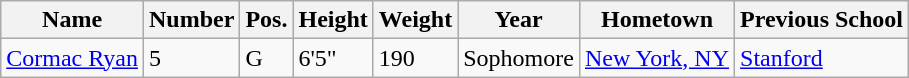<table class="wikitable sortable" border="1">
<tr>
<th>Name</th>
<th>Number</th>
<th>Pos.</th>
<th>Height</th>
<th>Weight</th>
<th>Year</th>
<th>Hometown</th>
<th class="unsortable">Previous School</th>
</tr>
<tr>
<td><a href='#'>Cormac Ryan</a></td>
<td>5</td>
<td>G</td>
<td>6'5"</td>
<td>190</td>
<td>Sophomore</td>
<td><a href='#'>New York, NY</a></td>
<td><a href='#'>Stanford</a></td>
</tr>
</table>
